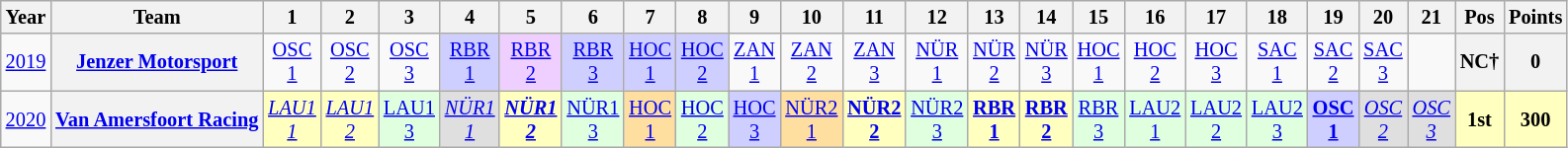<table class="wikitable" style="text-align:center; font-size:85%">
<tr>
<th>Year</th>
<th>Team</th>
<th>1</th>
<th>2</th>
<th>3</th>
<th>4</th>
<th>5</th>
<th>6</th>
<th>7</th>
<th>8</th>
<th>9</th>
<th>10</th>
<th>11</th>
<th>12</th>
<th>13</th>
<th>14</th>
<th>15</th>
<th>16</th>
<th>17</th>
<th>18</th>
<th>19</th>
<th>20</th>
<th>21</th>
<th>Pos</th>
<th>Points</th>
</tr>
<tr>
<td><a href='#'>2019</a></td>
<th nowrap><a href='#'>Jenzer Motorsport</a></th>
<td><a href='#'>OSC<br>1</a></td>
<td><a href='#'>OSC<br>2</a></td>
<td><a href='#'>OSC<br>3</a></td>
<td style="background:#CFCFFF;"><a href='#'>RBR<br>1</a><br></td>
<td style="background:#EFCFFF;"><a href='#'>RBR<br>2</a><br></td>
<td style="background:#CFCFFF;"><a href='#'>RBR<br>3</a><br></td>
<td style="background:#CFCFFF;"><a href='#'>HOC<br>1</a><br></td>
<td style="background:#CFCFFF;"><a href='#'>HOC<br>2</a><br></td>
<td><a href='#'>ZAN<br>1</a></td>
<td><a href='#'>ZAN<br>2</a></td>
<td><a href='#'>ZAN<br>3</a></td>
<td><a href='#'>NÜR<br>1</a></td>
<td><a href='#'>NÜR<br>2</a></td>
<td><a href='#'>NÜR<br>3</a></td>
<td><a href='#'>HOC<br>1</a></td>
<td><a href='#'>HOC<br>2</a></td>
<td><a href='#'>HOC<br>3</a></td>
<td><a href='#'>SAC<br>1</a></td>
<td><a href='#'>SAC<br>2</a></td>
<td><a href='#'>SAC<br>3</a></td>
<td></td>
<th>NC†</th>
<th>0</th>
</tr>
<tr>
<td><a href='#'>2020</a></td>
<th nowrap><a href='#'>Van Amersfoort Racing</a></th>
<td style="background:#FFFFBF;"><em><a href='#'>LAU1<br>1</a></em><br></td>
<td style="background:#FFFFBF;"><em><a href='#'>LAU1<br>2</a></em><br></td>
<td style="background:#DFFFDF;"><a href='#'>LAU1<br>3</a><br></td>
<td style="background:#DFDFDF;"><em><a href='#'>NÜR1<br>1</a></em><br></td>
<td style="background:#FFFFBF;"><strong><em><a href='#'>NÜR1<br>2</a></em></strong><br></td>
<td style="background:#DFFFDF;"><a href='#'>NÜR1<br>3</a><br></td>
<td style="background:#FFDF9F;"><a href='#'>HOC<br>1</a><br></td>
<td style="background:#DFFFDF;"><a href='#'>HOC<br>2</a><br></td>
<td style="background:#CFCFFF;"><a href='#'>HOC<br>3</a><br></td>
<td style="background:#FFDF9F;"><a href='#'>NÜR2<br>1</a><br></td>
<td style="background:#FFFFBF;"><strong><a href='#'>NÜR2<br>2</a></strong><br></td>
<td style="background:#DFFFDF;"><a href='#'>NÜR2<br>3</a><br></td>
<td style="background:#FFFFBF;"><strong><a href='#'>RBR<br>1</a></strong><br></td>
<td style="background:#FFFFBF;"><strong><a href='#'>RBR<br>2</a></strong><br></td>
<td style="background:#DFFFDF;"><a href='#'>RBR<br>3</a><br></td>
<td style="background:#DFFFDF;"><a href='#'>LAU2<br>1</a><br></td>
<td style="background:#DFFFDF;"><a href='#'>LAU2<br>2</a><br></td>
<td style="background:#DFFFDF;"><a href='#'>LAU2<br>3</a><br></td>
<td style="background:#CFCFFF;"><strong><a href='#'>OSC<br>1</a></strong><br></td>
<td style="background:#DFDFDF;"><em><a href='#'>OSC<br>2</a></em><br></td>
<td style="background:#DFDFDF;"><em><a href='#'>OSC<br>3</a></em><br></td>
<th style="background:#FFFFBF;">1st</th>
<th style="background:#FFFFBF;">300</th>
</tr>
</table>
